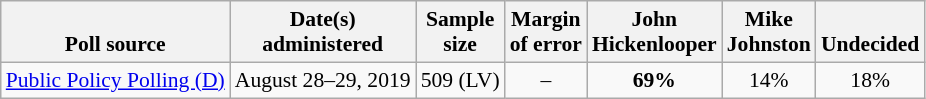<table class="wikitable" style="font-size:90%;text-align:center;">
<tr valign=bottom>
<th>Poll source</th>
<th>Date(s)<br>administered</th>
<th>Sample<br>size</th>
<th>Margin<br>of error</th>
<th style="width:50px;">John<br>Hickenlooper</th>
<th style="width:50px;">Mike<br>Johnston</th>
<th>Undecided</th>
</tr>
<tr>
<td style="text-align:left;"><a href='#'>Public Policy Polling (D)</a></td>
<td>August 28–29, 2019</td>
<td>509 (LV)</td>
<td>–</td>
<td><strong>69%</strong></td>
<td>14%</td>
<td>18%</td>
</tr>
</table>
